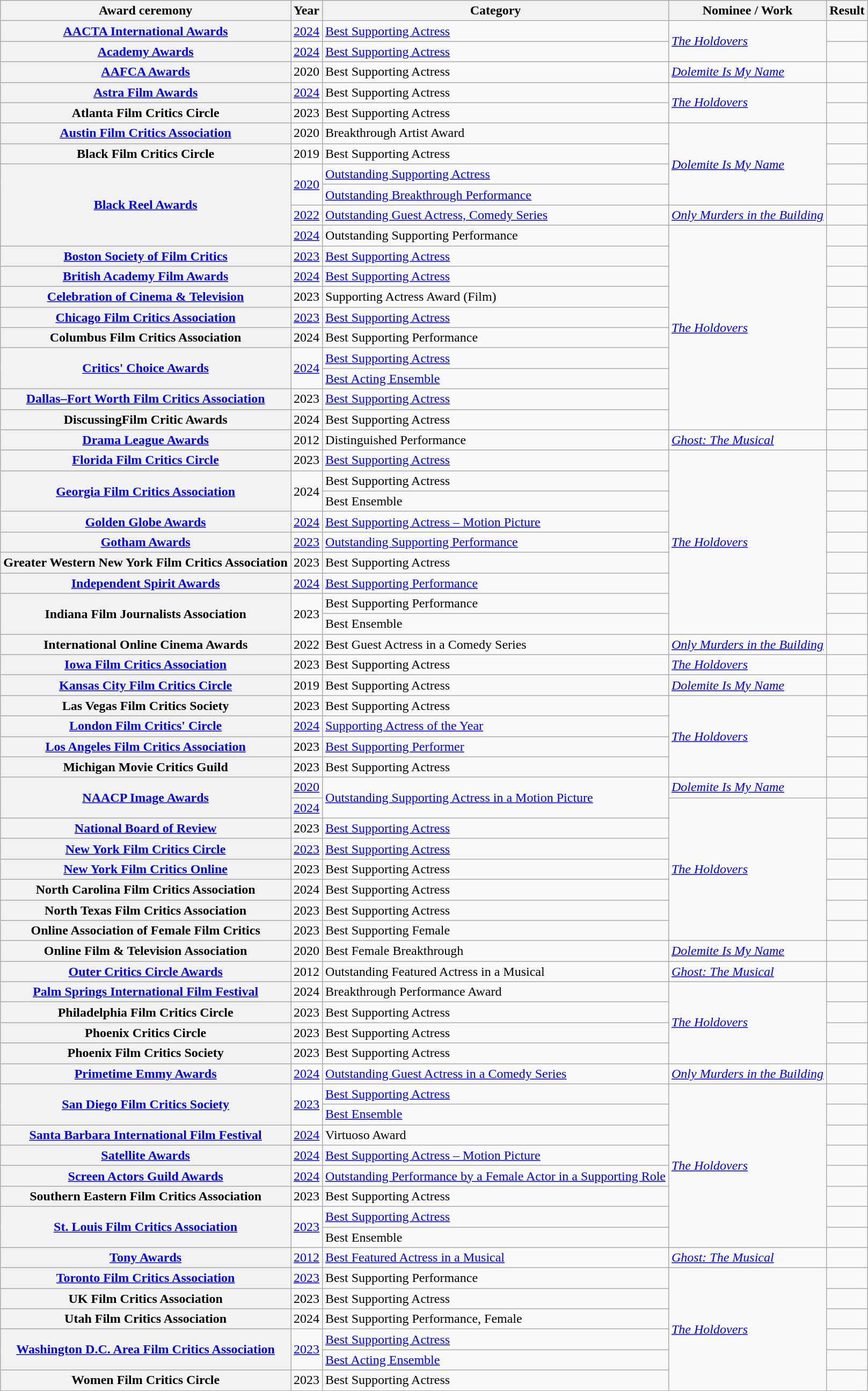<table class="wikitable plainrowheaders sortable">
<tr>
<th scope="col">Award ceremony</th>
<th scope="col">Year</th>
<th scope="col">Category</th>
<th scope="col">Nominee / Work</th>
<th scope="col">Result</th>
</tr>
<tr>
<th scope="row"><a href='#'>AACTA International Awards</a></th>
<td><a href='#'>2024</a></td>
<td><a href='#'>Best Supporting Actress</a></td>
<td rowspan="2"><em><a href='#'>The Holdovers</a></em></td>
<td></td>
</tr>
<tr>
<th scope="row"><a href='#'>Academy Awards</a></th>
<td><a href='#'>2024</a></td>
<td><a href='#'>Best Supporting Actress</a></td>
<td></td>
</tr>
<tr>
<th scope="row"><a href='#'>AAFCA Awards</a></th>
<td>2020</td>
<td>Best Supporting Actress</td>
<td><em><a href='#'>Dolemite Is My Name</a></em></td>
<td></td>
</tr>
<tr>
<th scope="row"><a href='#'>Astra Film Awards</a></th>
<td><a href='#'>2024</a></td>
<td>Best Supporting Actress</td>
<td rowspan="2"><em><a href='#'>The Holdovers</a></em></td>
<td></td>
</tr>
<tr>
<th scope="row">Atlanta Film Critics Circle</th>
<td>2023</td>
<td>Best Supporting Actress</td>
<td></td>
</tr>
<tr>
<th scope="row"><a href='#'>Austin Film Critics Association</a></th>
<td>2020</td>
<td>Breakthrough Artist Award</td>
<td rowspan="4"><em><a href='#'>Dolemite Is My Name</a></em></td>
<td></td>
</tr>
<tr>
<th scope="row">Black Film Critics Circle</th>
<td>2019</td>
<td>Best Supporting Actress</td>
<td></td>
</tr>
<tr>
<th scope="row" rowspan="4"><a href='#'>Black Reel Awards</a></th>
<td rowspan="2"><a href='#'>2020</a></td>
<td><a href='#'>Outstanding Supporting Actress</a></td>
<td></td>
</tr>
<tr>
<td><a href='#'>Outstanding Breakthrough Performance</a></td>
<td></td>
</tr>
<tr>
<td><a href='#'>2022</a></td>
<td><a href='#'>Outstanding Guest Actress, Comedy Series</a></td>
<td><em><a href='#'>Only Murders in the Building</a></em></td>
<td></td>
</tr>
<tr>
<td><a href='#'>2024</a></td>
<td>Outstanding Supporting Performance</td>
<td rowspan="10"><em><a href='#'>The Holdovers</a></em></td>
<td></td>
</tr>
<tr>
<th scope="row"><a href='#'>Boston Society of Film Critics</a></th>
<td><a href='#'>2023</a></td>
<td><a href='#'>Best Supporting Actress</a></td>
<td></td>
</tr>
<tr>
<th scope="row"><a href='#'>British Academy Film Awards</a></th>
<td><a href='#'>2024</a></td>
<td><a href='#'>Best Supporting Actress</a></td>
<td></td>
</tr>
<tr>
<th scope="row"><a href='#'>Celebration of Cinema & Television</a></th>
<td>2023</td>
<td>Supporting Actress Award (Film)</td>
<td></td>
</tr>
<tr>
<th scope="row"><a href='#'>Chicago Film Critics Association</a></th>
<td><a href='#'>2023</a></td>
<td><a href='#'>Best Supporting Actress</a></td>
<td></td>
</tr>
<tr>
<th scope="row">Columbus Film Critics Association</th>
<td>2024</td>
<td>Best Supporting Performance</td>
<td></td>
</tr>
<tr>
<th scope="row" rowspan="2"><a href='#'>Critics' Choice Awards</a></th>
<td rowspan="2"><a href='#'>2024</a></td>
<td><a href='#'>Best Supporting Actress</a></td>
<td></td>
</tr>
<tr>
<td><a href='#'>Best Acting Ensemble</a></td>
<td></td>
</tr>
<tr>
<th scope="row"><a href='#'>Dallas–Fort Worth Film Critics Association</a></th>
<td>2023</td>
<td><a href='#'>Best Supporting Actress</a></td>
<td></td>
</tr>
<tr>
<th scope="row">DiscussingFilm Critic Awards</th>
<td>2024</td>
<td>Best Supporting Actress</td>
<td></td>
</tr>
<tr>
<th scope="row"><a href='#'>Drama League Awards</a></th>
<td>2012</td>
<td>Distinguished Performance</td>
<td><em><a href='#'>Ghost: The Musical</a></em></td>
<td></td>
</tr>
<tr>
<th scope="row"><a href='#'>Florida Film Critics Circle</a></th>
<td>2023</td>
<td><a href='#'>Best Supporting Actress</a></td>
<td rowspan="9"><em><a href='#'>The Holdovers</a></em></td>
<td></td>
</tr>
<tr>
<th scope="row" rowspan="2"><a href='#'>Georgia Film Critics Association</a></th>
<td rowspan="2">2024</td>
<td>Best Supporting Actress</td>
<td></td>
</tr>
<tr>
<td>Best Ensemble</td>
<td></td>
</tr>
<tr>
<th scope="row"><a href='#'>Golden Globe Awards</a></th>
<td><a href='#'>2024</a></td>
<td><a href='#'>Best Supporting Actress – Motion Picture</a></td>
<td></td>
</tr>
<tr>
<th scope="row"><a href='#'>Gotham Awards</a></th>
<td><a href='#'>2023</a></td>
<td><a href='#'>Outstanding Supporting Performance</a></td>
<td></td>
</tr>
<tr>
<th scope="row">Greater Western New York Film Critics Association</th>
<td>2023</td>
<td>Best Supporting Actress</td>
<td></td>
</tr>
<tr>
<th scope="row"><a href='#'>Independent Spirit Awards</a></th>
<td><a href='#'>2024</a></td>
<td><a href='#'>Best Supporting Performance</a></td>
<td></td>
</tr>
<tr>
<th scope="row" rowspan="2">Indiana Film Journalists Association</th>
<td rowspan="2">2023</td>
<td>Best Supporting Performance</td>
<td></td>
</tr>
<tr>
<td>Best Ensemble</td>
<td></td>
</tr>
<tr>
<th scope="row">International Online Cinema Awards</th>
<td>2022</td>
<td>Best Guest Actress in a Comedy Series</td>
<td><em><a href='#'>Only Murders in the Building</a></em></td>
<td></td>
</tr>
<tr>
<th scope="row"><a href='#'>Iowa Film Critics Association</a></th>
<td>2023</td>
<td>Best Supporting Actress</td>
<td><em><a href='#'>The Holdovers</a></em></td>
<td></td>
</tr>
<tr>
<th scope="row"><a href='#'>Kansas City Film Critics Circle</a></th>
<td>2019</td>
<td>Best Supporting Actress</td>
<td><em><a href='#'>Dolemite Is My Name</a></em></td>
<td></td>
</tr>
<tr>
<th scope="row">Las Vegas Film Critics Society</th>
<td>2023</td>
<td>Best Supporting Actress</td>
<td rowspan="4"><em><a href='#'>The Holdovers</a></em></td>
<td></td>
</tr>
<tr>
<th ! scope="row"><a href='#'>London Film Critics' Circle</a></th>
<td><a href='#'>2024</a></td>
<td><a href='#'>Supporting Actress of the Year</a></td>
<td></td>
</tr>
<tr>
<th scope="row"><a href='#'>Los Angeles Film Critics Association</a></th>
<td>2023</td>
<td><a href='#'>Best Supporting Performer</a></td>
<td></td>
</tr>
<tr>
<th scope="row">Michigan Movie Critics Guild</th>
<td>2023</td>
<td>Best Supporting Actress</td>
<td></td>
</tr>
<tr>
<th scope="row" rowspan=2><a href='#'>NAACP Image Awards</a></th>
<td><a href='#'>2020</a></td>
<td rowspan=2><a href='#'>Outstanding Supporting Actress in a Motion Picture</a></td>
<td><em><a href='#'>Dolemite Is My Name</a></em></td>
<td></td>
</tr>
<tr>
<td><a href='#'>2024</a></td>
<td rowspan="7"><em><a href='#'>The Holdovers</a></em></td>
<td></td>
</tr>
<tr>
<th scope="row"><a href='#'>National Board of Review</a></th>
<td>2023</td>
<td><a href='#'>Best Supporting Actress</a></td>
<td></td>
</tr>
<tr>
<th scope="row"><a href='#'>New York Film Critics Circle</a></th>
<td><a href='#'>2023</a></td>
<td><a href='#'>Best Supporting Actress</a></td>
<td></td>
</tr>
<tr>
<th scope="row"><a href='#'>New York Film Critics Online</a></th>
<td>2023</td>
<td>Best Supporting Actress</td>
<td></td>
</tr>
<tr>
<th scope="row">North Carolina Film Critics Association</th>
<td>2024</td>
<td>Best Supporting Actress</td>
<td></td>
</tr>
<tr>
<th scope="row">North Texas Film Critics Association</th>
<td>2023</td>
<td>Best Supporting Actress</td>
<td></td>
</tr>
<tr>
<th scope="row">Online Association of Female Film Critics</th>
<td>2023</td>
<td>Best Supporting Female</td>
<td></td>
</tr>
<tr>
<th scope="row">Online Film & Television Association</th>
<td>2020</td>
<td>Best Female Breakthrough</td>
<td><em><a href='#'>Dolemite Is My Name</a></em></td>
<td></td>
</tr>
<tr>
<th scope="row"><a href='#'>Outer Critics Circle Awards</a></th>
<td>2012</td>
<td>Outstanding Featured Actress in a Musical</td>
<td><em><a href='#'>Ghost: The Musical</a></em></td>
<td></td>
</tr>
<tr>
<th scope="row"><a href='#'>Palm Springs International Film Festival</a></th>
<td>2024</td>
<td>Breakthrough Performance Award</td>
<td rowspan="4"><em><a href='#'>The Holdovers</a></em></td>
<td></td>
</tr>
<tr>
<th scope="row">Philadelphia Film Critics Circle</th>
<td>2023</td>
<td>Best Supporting Actress</td>
<td></td>
</tr>
<tr>
<th scope="row">Phoenix Critics Circle</th>
<td>2023</td>
<td>Best Supporting Actress</td>
<td></td>
</tr>
<tr>
<th scope="row">Phoenix Film Critics Society</th>
<td>2023</td>
<td>Best Supporting Actress</td>
<td></td>
</tr>
<tr>
<th scope="row"><a href='#'>Primetime Emmy Awards</a></th>
<td><a href='#'>2024</a></td>
<td><a href='#'>Outstanding Guest Actress in a Comedy Series</a></td>
<td><em><a href='#'>Only Murders in the Building</a></em></td>
<td></td>
</tr>
<tr>
<th scope="row" rowspan="2"><a href='#'>San Diego Film Critics Society</a></th>
<td rowspan="2"><a href='#'>2023</a></td>
<td><a href='#'>Best Supporting Actress</a></td>
<td rowspan="8"><em><a href='#'>The Holdovers</a></em></td>
<td></td>
</tr>
<tr>
<td><a href='#'>Best Ensemble</a></td>
<td></td>
</tr>
<tr>
<th scope="row"><a href='#'>Santa Barbara International Film Festival</a></th>
<td><a href='#'>2024</a></td>
<td>Virtuoso Award</td>
<td></td>
</tr>
<tr>
<th scope="row"><a href='#'>Satellite Awards</a></th>
<td><a href='#'>2024</a></td>
<td><a href='#'>Best Supporting Actress – Motion Picture</a></td>
<td></td>
</tr>
<tr>
<th scope="row"><a href='#'>Screen Actors Guild Awards</a></th>
<td><a href='#'>2024</a></td>
<td><a href='#'>Outstanding Performance by a Female Actor in a Supporting Role</a></td>
<td></td>
</tr>
<tr>
<th scope="row">Southern Eastern Film Critics Association</th>
<td>2023</td>
<td>Best Supporting Actress</td>
<td></td>
</tr>
<tr>
<th scope="row" rowspan="2"><a href='#'>St. Louis Film Critics Association</a></th>
<td rowspan="2"><a href='#'>2023</a></td>
<td><a href='#'>Best Supporting Actress</a></td>
<td></td>
</tr>
<tr>
<td>Best Ensemble</td>
<td></td>
</tr>
<tr>
<th scope="row"><a href='#'>Tony Awards</a></th>
<td><a href='#'>2012</a></td>
<td><a href='#'>Best Featured Actress in a Musical</a></td>
<td><em><a href='#'>Ghost: The Musical</a></em></td>
<td></td>
</tr>
<tr>
<th scope="row"><a href='#'>Toronto Film Critics Association</a></th>
<td><a href='#'>2023</a></td>
<td>Best Supporting Performance</td>
<td rowspan="6"><em><a href='#'>The Holdovers</a></em></td>
<td></td>
</tr>
<tr>
<th scope="row">UK Film Critics Association</th>
<td>2023</td>
<td>Best Supporting Actress</td>
<td></td>
</tr>
<tr>
<th scope="row">Utah Film Critics Association</th>
<td>2024</td>
<td>Best Supporting Performance, Female</td>
<td></td>
</tr>
<tr>
<th scope="row" rowspan="2"><a href='#'>Washington D.C. Area Film Critics Association</a></th>
<td rowspan="2"><a href='#'>2023</a></td>
<td><a href='#'>Best Supporting Actress</a></td>
<td></td>
</tr>
<tr>
<td><a href='#'>Best Acting Ensemble</a></td>
<td></td>
</tr>
<tr>
<th scope="row">Women Film Critics Circle</th>
<td>2023</td>
<td>Best Supporting Actress</td>
<td></td>
</tr>
<tr>
</tr>
</table>
